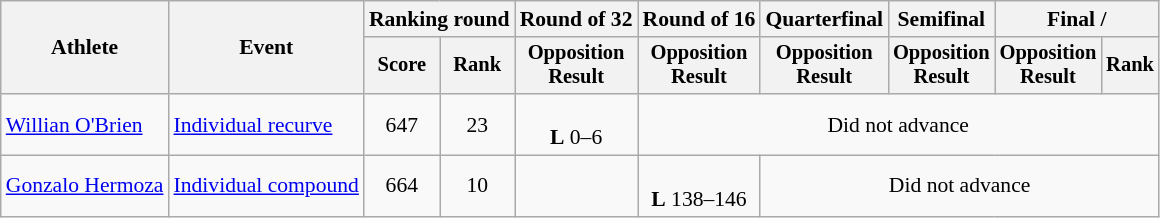<table class=wikitable style=font-size:90%;text-align:center>
<tr>
<th rowspan=2>Athlete</th>
<th rowspan=2>Event</th>
<th colspan=2>Ranking round</th>
<th>Round of 32</th>
<th>Round of 16</th>
<th>Quarterfinal</th>
<th>Semifinal</th>
<th colspan=2>Final / </th>
</tr>
<tr style=font-size:95%>
<th>Score</th>
<th>Rank</th>
<th>Opposition<br>Result</th>
<th>Opposition<br>Result</th>
<th>Opposition<br>Result</th>
<th>Opposition<br>Result</th>
<th>Opposition<br>Result</th>
<th>Rank</th>
</tr>
<tr>
<td align=left><a href='#'>Willian O'Brien</a></td>
<td align=left><a href='#'>Individual recurve</a></td>
<td>647</td>
<td>23</td>
<td><br><strong>L</strong> 0–6</td>
<td colspan=5>Did not advance</td>
</tr>
<tr align=center>
<td align=left><a href='#'>Gonzalo Hermoza</a></td>
<td align=left><a href='#'>Individual compound</a></td>
<td>664</td>
<td>10</td>
<td></td>
<td><br><strong>L</strong> 138–146</td>
<td colspan=4>Did not advance</td>
</tr>
</table>
